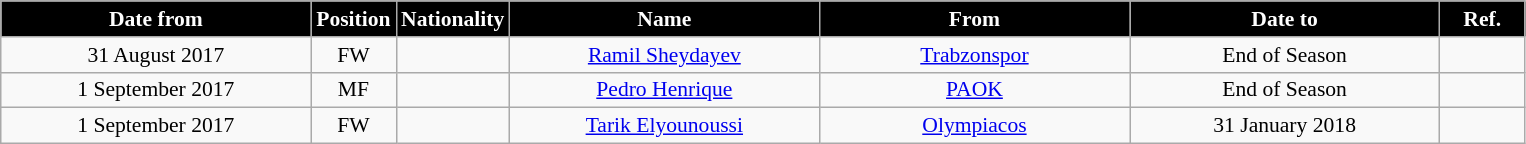<table class="wikitable" style="text-align:center; font-size:90%; ">
<tr>
<th style="background:#000000; color:#fff; width:200px;">Date from</th>
<th style="background:#000000; color:#fff; width:50px;">Position</th>
<th style="background:#000000; color:#fff; width:50px;">Nationality</th>
<th style="background:#000000; color:#fff; width:200px;">Name</th>
<th style="background:#000000; color:#fff; width:200px;">From</th>
<th style="background:#000000; color:#fff; width:200px;">Date to</th>
<th style="background:#000000; color:#fff; width:50px;">Ref.</th>
</tr>
<tr>
<td>31 August 2017</td>
<td>FW</td>
<td></td>
<td><a href='#'>Ramil Sheydayev</a></td>
<td><a href='#'>Trabzonspor</a></td>
<td>End of Season</td>
<td></td>
</tr>
<tr>
<td>1 September 2017</td>
<td>MF</td>
<td></td>
<td><a href='#'>Pedro Henrique</a></td>
<td><a href='#'>PAOK</a></td>
<td>End of Season</td>
<td></td>
</tr>
<tr>
<td>1 September 2017</td>
<td>FW</td>
<td></td>
<td><a href='#'>Tarik Elyounoussi</a></td>
<td><a href='#'>Olympiacos</a></td>
<td>31 January 2018</td>
<td></td>
</tr>
</table>
